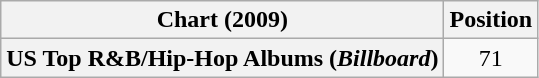<table class="wikitable plainrowheaders" style="text-align:center">
<tr>
<th scope="col">Chart (2009)</th>
<th scope="col">Position</th>
</tr>
<tr>
<th scope="row">US Top R&B/Hip-Hop Albums (<em>Billboard</em>)</th>
<td>71</td>
</tr>
</table>
